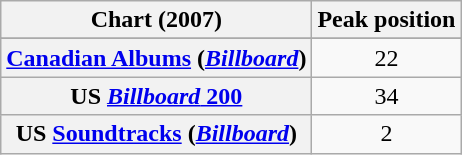<table class="wikitable sortable plainrowheaders" style="text-align:center">
<tr>
<th scope="col">Chart (2007)</th>
<th scope="col">Peak position</th>
</tr>
<tr>
</tr>
<tr>
</tr>
<tr>
<th scope="row"><a href='#'>Canadian Albums</a> (<a href='#'><em>Billboard</em></a>)</th>
<td>22</td>
</tr>
<tr>
<th scope="row">US <a href='#'><em>Billboard</em> 200</a></th>
<td>34</td>
</tr>
<tr>
<th scope="row">US <a href='#'>Soundtracks</a> (<em><a href='#'>Billboard</a></em>)</th>
<td>2</td>
</tr>
</table>
